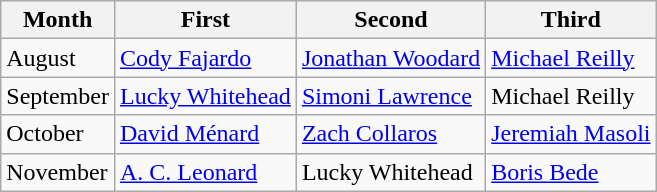<table class="wikitable">
<tr>
<th>Month</th>
<th>First</th>
<th>Second</th>
<th>Third</th>
</tr>
<tr>
<td>August</td>
<td><a href='#'>Cody Fajardo</a></td>
<td><a href='#'>Jonathan Woodard</a></td>
<td><a href='#'>Michael Reilly</a></td>
</tr>
<tr>
<td>September</td>
<td><a href='#'>Lucky Whitehead</a></td>
<td><a href='#'>Simoni Lawrence</a></td>
<td>Michael Reilly</td>
</tr>
<tr>
<td>October</td>
<td><a href='#'>David Ménard</a></td>
<td><a href='#'>Zach Collaros</a></td>
<td><a href='#'>Jeremiah Masoli</a></td>
</tr>
<tr>
<td>November</td>
<td><a href='#'>A. C. Leonard</a></td>
<td>Lucky Whitehead</td>
<td><a href='#'>Boris Bede</a></td>
</tr>
</table>
